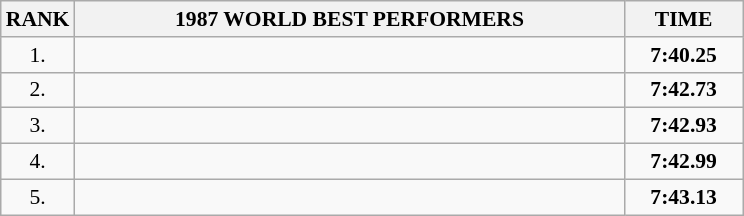<table class="wikitable" style="border-collapse: collapse; font-size: 90%;">
<tr>
<th>RANK</th>
<th align="center" style="width: 25em">1987 WORLD BEST PERFORMERS</th>
<th align="center" style="width: 5em">TIME</th>
</tr>
<tr>
<td align="center">1.</td>
<td></td>
<td align="center"><strong>7:40.25</strong></td>
</tr>
<tr>
<td align="center">2.</td>
<td></td>
<td align="center"><strong>7:42.73</strong></td>
</tr>
<tr>
<td align="center">3.</td>
<td></td>
<td align="center"><strong>7:42.93</strong></td>
</tr>
<tr>
<td align="center">4.</td>
<td></td>
<td align="center"><strong>7:42.99</strong></td>
</tr>
<tr>
<td align="center">5.</td>
<td></td>
<td align="center"><strong>7:43.13</strong></td>
</tr>
</table>
